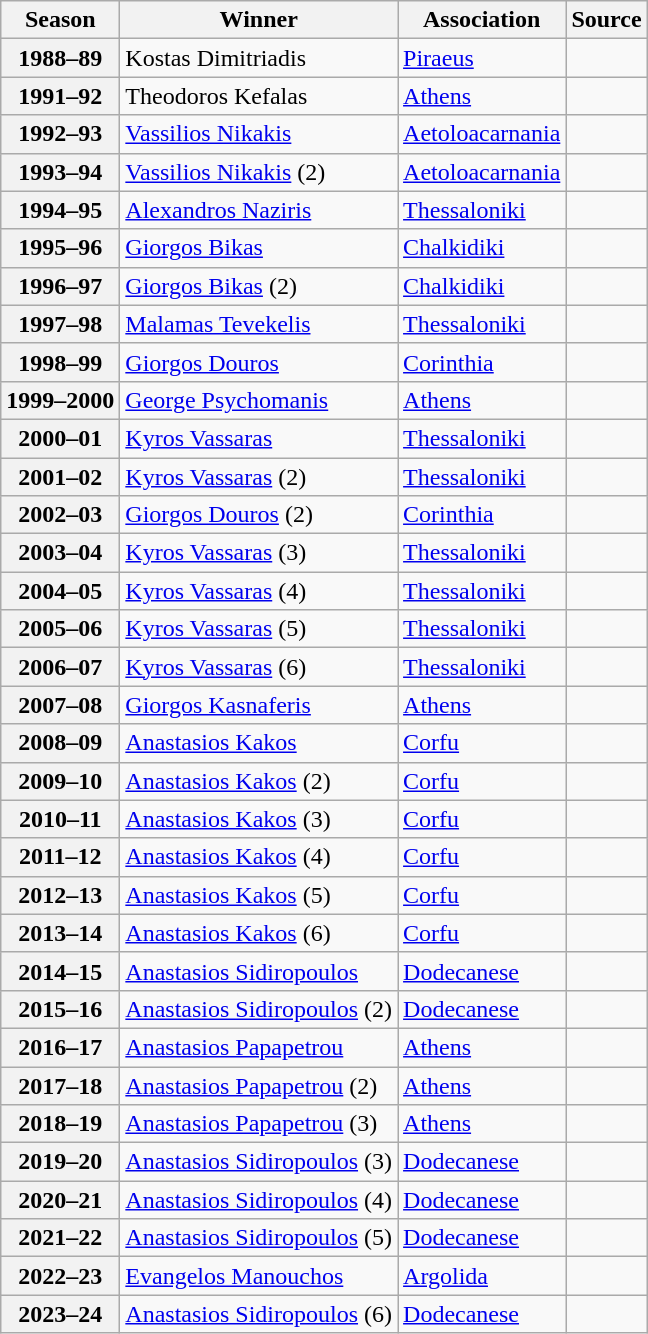<table class="wikitable" style="margin-right: 0;">
<tr text-align:center;">
<th>Season</th>
<th>Winner</th>
<th>Association</th>
<th>Source</th>
</tr>
<tr>
<th>1988–89</th>
<td>Kostas Dimitriadis</td>
<td><a href='#'>Piraeus</a></td>
<td align="center"></td>
</tr>
<tr>
<th>1991–92</th>
<td>Theodoros Kefalas</td>
<td><a href='#'>Athens</a></td>
<td align="center"></td>
</tr>
<tr>
<th>1992–93</th>
<td><a href='#'>Vassilios Nikakis</a></td>
<td><a href='#'>Aetoloacarnania</a></td>
<td align="center"></td>
</tr>
<tr>
<th>1993–94</th>
<td><a href='#'>Vassilios Nikakis</a> (2)</td>
<td><a href='#'>Aetoloacarnania</a></td>
<td align="center"></td>
</tr>
<tr>
<th>1994–95</th>
<td><a href='#'>Alexandros Naziris</a></td>
<td><a href='#'>Thessaloniki</a></td>
<td align="center"></td>
</tr>
<tr>
<th>1995–96</th>
<td><a href='#'>Giorgos Bikas</a></td>
<td><a href='#'>Chalkidiki</a></td>
<td align="center"></td>
</tr>
<tr>
<th>1996–97</th>
<td><a href='#'>Giorgos Bikas</a> (2)</td>
<td><a href='#'>Chalkidiki</a></td>
<td align="center"></td>
</tr>
<tr>
<th>1997–98</th>
<td><a href='#'>Malamas Tevekelis</a></td>
<td><a href='#'>Thessaloniki</a></td>
<td align="center"></td>
</tr>
<tr>
<th>1998–99</th>
<td><a href='#'>Giorgos Douros</a></td>
<td><a href='#'>Corinthia</a></td>
<td align="center"></td>
</tr>
<tr>
<th>1999–2000</th>
<td><a href='#'>George Psychomanis</a></td>
<td><a href='#'>Athens</a></td>
<td align="center"></td>
</tr>
<tr>
<th>2000–01</th>
<td><a href='#'>Kyros Vassaras</a></td>
<td><a href='#'>Thessaloniki</a></td>
<td align="center"></td>
</tr>
<tr>
<th>2001–02</th>
<td><a href='#'>Kyros Vassaras</a> (2)</td>
<td><a href='#'>Thessaloniki</a></td>
<td align="center"></td>
</tr>
<tr>
<th>2002–03</th>
<td><a href='#'>Giorgos Douros</a> (2)</td>
<td><a href='#'>Corinthia</a></td>
<td align="center"></td>
</tr>
<tr>
<th>2003–04</th>
<td><a href='#'>Kyros Vassaras</a> (3)</td>
<td><a href='#'>Thessaloniki</a></td>
<td align="center"></td>
</tr>
<tr>
<th>2004–05</th>
<td><a href='#'>Kyros Vassaras</a> (4)</td>
<td><a href='#'>Thessaloniki</a></td>
<td align="center"></td>
</tr>
<tr>
<th>2005–06</th>
<td><a href='#'>Kyros Vassaras</a> (5)</td>
<td><a href='#'>Thessaloniki</a></td>
<td align="center"></td>
</tr>
<tr>
<th>2006–07</th>
<td><a href='#'>Kyros Vassaras</a> (6)</td>
<td><a href='#'>Thessaloniki</a></td>
<td align="center"></td>
</tr>
<tr>
<th>2007–08</th>
<td><a href='#'>Giorgos Kasnaferis</a></td>
<td><a href='#'>Athens</a></td>
<td align="center"></td>
</tr>
<tr>
<th>2008–09</th>
<td><a href='#'>Anastasios Kakos</a></td>
<td><a href='#'>Corfu</a></td>
<td align="center"></td>
</tr>
<tr>
<th>2009–10</th>
<td><a href='#'>Anastasios Kakos</a> (2)</td>
<td><a href='#'>Corfu</a></td>
<td align="center"></td>
</tr>
<tr>
<th>2010–11</th>
<td><a href='#'>Anastasios Kakos</a> (3)</td>
<td><a href='#'>Corfu</a></td>
<td align="center"></td>
</tr>
<tr>
<th>2011–12</th>
<td><a href='#'>Anastasios Kakos</a> (4)</td>
<td><a href='#'>Corfu</a></td>
<td align="center"></td>
</tr>
<tr>
<th>2012–13</th>
<td><a href='#'>Anastasios Kakos</a> (5)</td>
<td><a href='#'>Corfu</a></td>
<td align="center"></td>
</tr>
<tr>
<th>2013–14</th>
<td><a href='#'>Anastasios Kakos</a> (6)</td>
<td><a href='#'>Corfu</a></td>
<td align="center"></td>
</tr>
<tr>
<th>2014–15</th>
<td><a href='#'>Anastasios Sidiropoulos</a></td>
<td><a href='#'>Dodecanese</a></td>
<td align="center"></td>
</tr>
<tr>
<th>2015–16</th>
<td><a href='#'>Anastasios Sidiropoulos</a> (2)</td>
<td><a href='#'>Dodecanese</a></td>
<td align="center"></td>
</tr>
<tr>
<th>2016–17</th>
<td><a href='#'>Anastasios Papapetrou</a></td>
<td><a href='#'>Athens</a></td>
<td align="center"></td>
</tr>
<tr>
<th>2017–18</th>
<td><a href='#'>Anastasios Papapetrou</a> (2)</td>
<td><a href='#'>Athens</a></td>
<td align="center"></td>
</tr>
<tr>
<th>2018–19</th>
<td><a href='#'>Anastasios Papapetrou</a> (3)</td>
<td><a href='#'>Athens</a></td>
<td align="center"></td>
</tr>
<tr>
<th>2019–20</th>
<td><a href='#'>Anastasios Sidiropoulos</a> (3)</td>
<td><a href='#'>Dodecanese</a></td>
<td align="center"></td>
</tr>
<tr>
<th>2020–21</th>
<td><a href='#'>Anastasios Sidiropoulos</a> (4)</td>
<td><a href='#'>Dodecanese</a></td>
<td align="center"></td>
</tr>
<tr>
<th>2021–22</th>
<td><a href='#'>Anastasios Sidiropoulos</a> (5)</td>
<td><a href='#'>Dodecanese</a></td>
<td align="center"></td>
</tr>
<tr>
<th>2022–23</th>
<td><a href='#'>Evangelos Manouchos</a></td>
<td><a href='#'>Argolida</a></td>
<td align="center"></td>
</tr>
<tr>
<th>2023–24</th>
<td><a href='#'>Anastasios Sidiropoulos</a> (6)</td>
<td><a href='#'>Dodecanese</a></td>
<td align="center"></td>
</tr>
</table>
